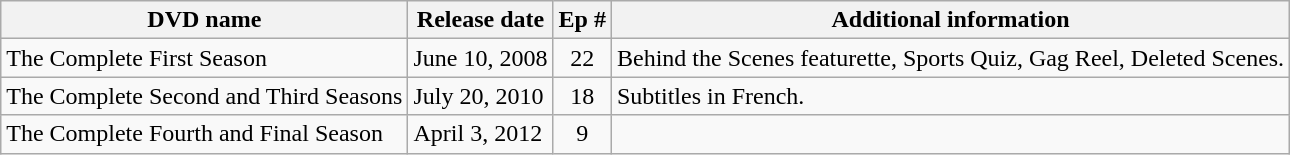<table class="wikitable">
<tr>
<th>DVD name</th>
<th>Release date</th>
<th>Ep #</th>
<th>Additional information</th>
</tr>
<tr>
<td>The Complete First Season</td>
<td>June 10, 2008</td>
<td align="center">22</td>
<td>Behind the Scenes featurette, Sports Quiz, Gag Reel, Deleted Scenes.</td>
</tr>
<tr>
<td>The Complete Second and Third Seasons</td>
<td>July 20, 2010</td>
<td align="center">18</td>
<td>Subtitles in French.</td>
</tr>
<tr>
<td>The Complete Fourth and Final Season</td>
<td>April 3, 2012</td>
<td align="center">9</td>
<td></td>
</tr>
</table>
